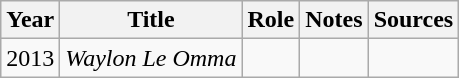<table class = "wikitable">
<tr>
<th>Year</th>
<th>Title</th>
<th>Role</th>
<th>Notes</th>
<th>Sources</th>
</tr>
<tr>
<td>2013</td>
<td><em>Waylon Le Omma</em></td>
<td></td>
<td></td>
<td></td>
</tr>
</table>
